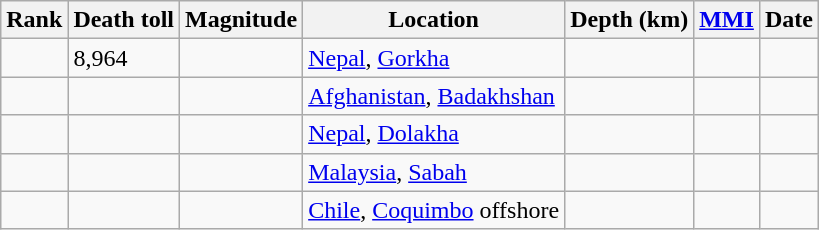<table class="sortable wikitable" style="font-size:100%;">
<tr>
<th>Rank</th>
<th>Death toll</th>
<th>Magnitude</th>
<th>Location</th>
<th>Depth (km)</th>
<th><a href='#'>MMI</a></th>
<th>Date</th>
</tr>
<tr>
<td></td>
<td>8,964</td>
<td></td>
<td> <a href='#'>Nepal</a>, <a href='#'>Gorkha</a></td>
<td></td>
<td></td>
<td></td>
</tr>
<tr>
<td></td>
<td></td>
<td></td>
<td> <a href='#'>Afghanistan</a>, <a href='#'>Badakhshan</a></td>
<td></td>
<td></td>
<td></td>
</tr>
<tr>
<td></td>
<td></td>
<td></td>
<td> <a href='#'>Nepal</a>, <a href='#'>Dolakha</a></td>
<td></td>
<td></td>
<td></td>
</tr>
<tr>
<td></td>
<td></td>
<td></td>
<td> <a href='#'>Malaysia</a>, <a href='#'>Sabah</a></td>
<td></td>
<td></td>
<td></td>
</tr>
<tr>
<td></td>
<td></td>
<td></td>
<td> <a href='#'>Chile</a>, <a href='#'>Coquimbo</a> offshore</td>
<td></td>
<td></td>
<td></td>
</tr>
</table>
